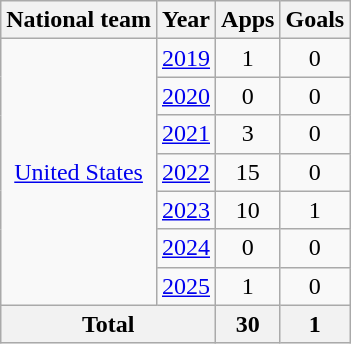<table class="wikitable" style="text-align:center">
<tr>
<th>National team</th>
<th>Year</th>
<th>Apps</th>
<th>Goals</th>
</tr>
<tr>
<td rowspan=7><a href='#'>United States</a></td>
<td><a href='#'>2019</a></td>
<td>1</td>
<td>0</td>
</tr>
<tr>
<td><a href='#'>2020</a></td>
<td>0</td>
<td>0</td>
</tr>
<tr>
<td><a href='#'>2021</a></td>
<td>3</td>
<td>0</td>
</tr>
<tr>
<td><a href='#'>2022</a></td>
<td>15</td>
<td>0</td>
</tr>
<tr>
<td><a href='#'>2023</a></td>
<td>10</td>
<td>1</td>
</tr>
<tr>
<td><a href='#'>2024</a></td>
<td>0</td>
<td>0</td>
</tr>
<tr>
<td><a href='#'>2025</a></td>
<td>1</td>
<td>0</td>
</tr>
<tr>
<th colspan=2>Total</th>
<th>30</th>
<th>1</th>
</tr>
</table>
